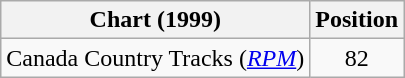<table class="wikitable sortable">
<tr>
<th scope="col">Chart (1999)</th>
<th scope="col">Position</th>
</tr>
<tr>
<td>Canada Country Tracks (<em><a href='#'>RPM</a></em>)</td>
<td align="center">82</td>
</tr>
</table>
